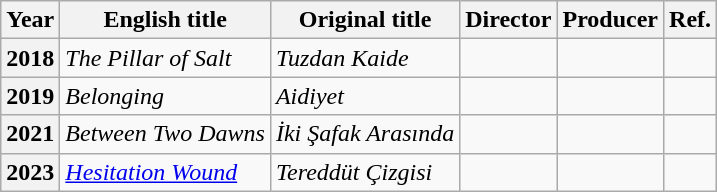<table class="wikitable sortable plainrowheaders">
<tr>
<th scope="col">Year</th>
<th scope="col">English title</th>
<th scope="col">Original title</th>
<th scope="col">Director</th>
<th scope="col">Producer</th>
<th scope="col" class="unsortable">Ref.</th>
</tr>
<tr>
<th scope="row">2018</th>
<td><em>The Pillar of Salt</em></td>
<td><em>Tuzdan Kaide</em></td>
<td></td>
<td></td>
<td align="center"></td>
</tr>
<tr>
<th scope="row">2019</th>
<td><em>Belonging</em></td>
<td><em>Aidiyet</em></td>
<td></td>
<td></td>
<td align="center"></td>
</tr>
<tr>
<th scope="row">2021</th>
<td><em>Between Two Dawns</em></td>
<td><em>İki Şafak Arasında</em></td>
<td></td>
<td></td>
<td align="center"></td>
</tr>
<tr>
<th scope="row">2023</th>
<td><em><a href='#'>Hesitation Wound</a></em></td>
<td><em>Tereddüt Çizgisi</em></td>
<td></td>
<td></td>
<td align="center"></td>
</tr>
</table>
